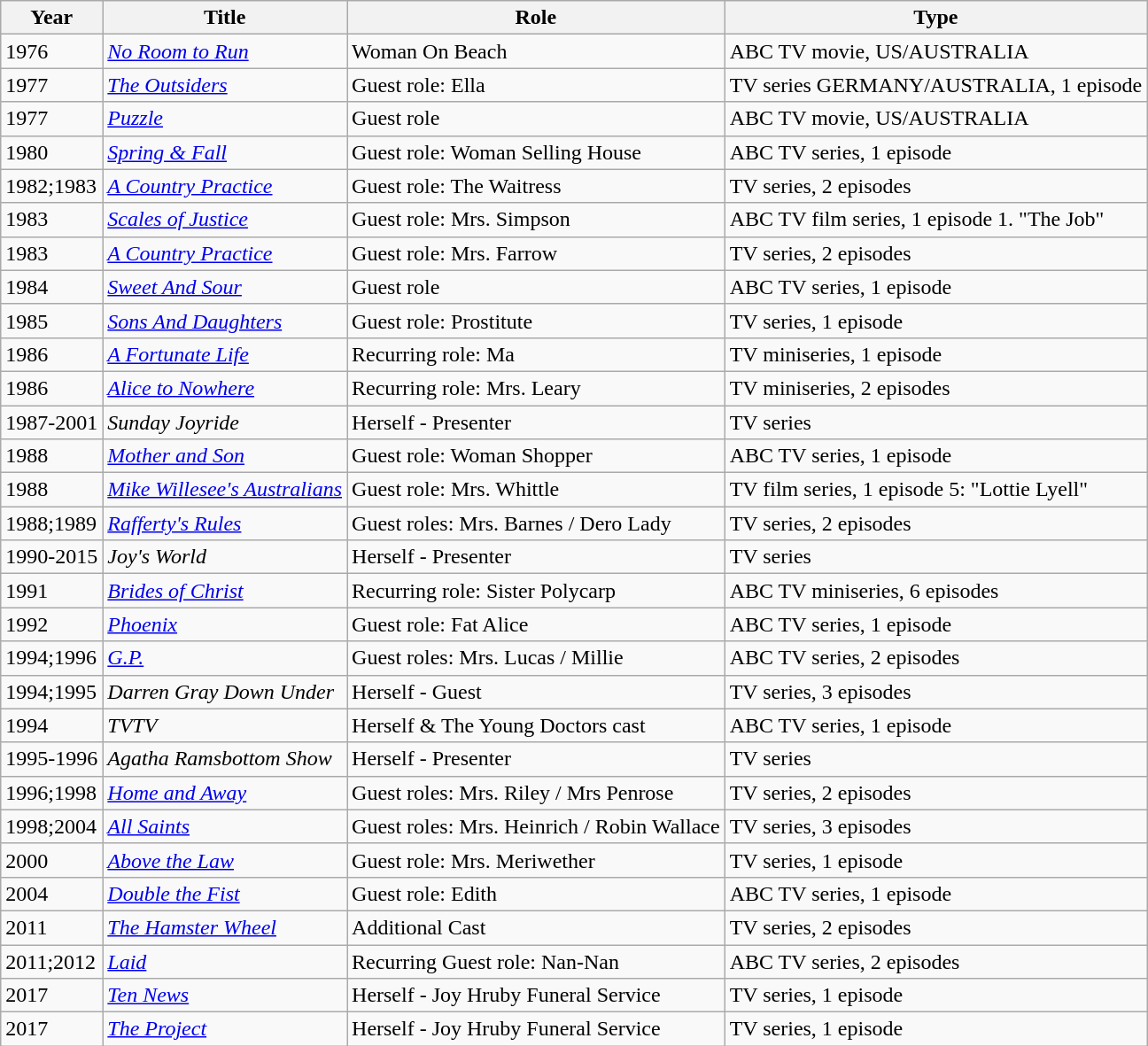<table class="wikitable">
<tr>
<th>Year</th>
<th>Title</th>
<th>Role</th>
<th>Type</th>
</tr>
<tr>
<td>1976</td>
<td><em><a href='#'>No Room to Run</a></em></td>
<td>Woman On Beach</td>
<td>ABC TV movie, US/AUSTRALIA</td>
</tr>
<tr>
<td>1977</td>
<td><em><a href='#'>The Outsiders</a></em></td>
<td>Guest role: Ella</td>
<td>TV series GERMANY/AUSTRALIA, 1 episode</td>
</tr>
<tr>
<td>1977</td>
<td><em><a href='#'>Puzzle</a></em></td>
<td>Guest role</td>
<td>ABC TV movie, US/AUSTRALIA</td>
</tr>
<tr>
<td>1980</td>
<td><em><a href='#'>Spring & Fall</a></em></td>
<td>Guest role: Woman Selling House</td>
<td>ABC TV series, 1 episode</td>
</tr>
<tr>
<td>1982;1983</td>
<td><em><a href='#'>A Country Practice</a></em></td>
<td>Guest role: The Waitress</td>
<td>TV series, 2 episodes</td>
</tr>
<tr>
<td>1983</td>
<td><em><a href='#'>Scales of Justice</a></em></td>
<td>Guest role: Mrs. Simpson</td>
<td>ABC TV film series, 1 episode 1. "The Job"</td>
</tr>
<tr>
<td>1983</td>
<td><em><a href='#'>A Country Practice</a></em></td>
<td>Guest role: Mrs. Farrow</td>
<td>TV series, 2 episodes</td>
</tr>
<tr>
<td>1984</td>
<td><em><a href='#'>Sweet And Sour</a></em></td>
<td>Guest role</td>
<td>ABC TV series, 1 episode</td>
</tr>
<tr>
<td>1985</td>
<td><em><a href='#'>Sons And Daughters</a></em></td>
<td>Guest role: Prostitute</td>
<td>TV series, 1 episode</td>
</tr>
<tr>
<td>1986</td>
<td><em><a href='#'>A Fortunate Life</a></em></td>
<td>Recurring role: Ma</td>
<td>TV miniseries, 1 episode</td>
</tr>
<tr>
<td>1986</td>
<td><em><a href='#'>Alice to Nowhere</a></em></td>
<td>Recurring role: Mrs. Leary</td>
<td>TV miniseries, 2 episodes</td>
</tr>
<tr>
<td>1987-2001</td>
<td><em>Sunday Joyride</em></td>
<td>Herself - Presenter</td>
<td>TV series</td>
</tr>
<tr>
<td>1988</td>
<td><em><a href='#'>Mother and Son</a></em></td>
<td>Guest role: Woman Shopper</td>
<td>ABC TV series, 1 episode</td>
</tr>
<tr>
<td>1988</td>
<td><em><a href='#'>Mike Willesee's Australians</a></em></td>
<td>Guest role: Mrs. Whittle</td>
<td>TV film series, 1 episode 5: "Lottie Lyell"</td>
</tr>
<tr>
<td>1988;1989</td>
<td><em><a href='#'>Rafferty's Rules</a></em></td>
<td>Guest roles: Mrs. Barnes / Dero Lady</td>
<td>TV series, 2 episodes</td>
</tr>
<tr>
<td>1990-2015</td>
<td><em>Joy's World</em></td>
<td>Herself - Presenter</td>
<td>TV series</td>
</tr>
<tr>
<td>1991</td>
<td><em><a href='#'>Brides of Christ</a></em></td>
<td>Recurring role: Sister Polycarp</td>
<td>ABC TV miniseries, 6 episodes</td>
</tr>
<tr>
<td>1992</td>
<td><em><a href='#'>Phoenix</a></em></td>
<td>Guest role: Fat Alice</td>
<td>ABC TV series, 1 episode</td>
</tr>
<tr>
<td>1994;1996</td>
<td><em><a href='#'>G.P.</a></em></td>
<td>Guest roles: Mrs. Lucas / Millie</td>
<td>ABC TV series, 2 episodes</td>
</tr>
<tr>
<td>1994;1995</td>
<td><em>Darren Gray Down Under</em></td>
<td>Herself - Guest</td>
<td>TV series, 3 episodes</td>
</tr>
<tr>
<td>1994</td>
<td><em>TVTV</em></td>
<td>Herself & The Young Doctors cast</td>
<td>ABC TV series, 1 episode</td>
</tr>
<tr>
<td>1995-1996</td>
<td><em>Agatha Ramsbottom Show</em></td>
<td>Herself - Presenter</td>
<td>TV series</td>
</tr>
<tr>
<td>1996;1998</td>
<td><em><a href='#'>Home and Away</a></em></td>
<td>Guest roles: Mrs. Riley / Mrs Penrose</td>
<td>TV series, 2 episodes</td>
</tr>
<tr>
<td>1998;2004</td>
<td><em><a href='#'>All Saints</a></em></td>
<td>Guest roles: Mrs. Heinrich / Robin Wallace</td>
<td>TV series, 3 episodes</td>
</tr>
<tr>
<td>2000</td>
<td><em><a href='#'>Above the Law</a></em></td>
<td>Guest role: Mrs. Meriwether</td>
<td>TV series, 1 episode</td>
</tr>
<tr>
<td>2004</td>
<td><em><a href='#'>Double the Fist</a></em></td>
<td>Guest role: Edith</td>
<td>ABC TV series, 1 episode</td>
</tr>
<tr>
<td>2011</td>
<td><em><a href='#'>The Hamster Wheel</a></em></td>
<td>Additional Cast</td>
<td>TV series, 2 episodes</td>
</tr>
<tr>
<td>2011;2012</td>
<td><em><a href='#'>Laid</a></em></td>
<td>Recurring Guest role: Nan-Nan</td>
<td>ABC TV series, 2 episodes</td>
</tr>
<tr>
<td>2017</td>
<td><em><a href='#'>Ten News</a></em></td>
<td>Herself - Joy Hruby Funeral Service</td>
<td>TV series, 1 episode</td>
</tr>
<tr>
<td>2017</td>
<td><em><a href='#'>The Project</a></em></td>
<td>Herself - Joy Hruby Funeral Service</td>
<td>TV series, 1 episode</td>
</tr>
</table>
